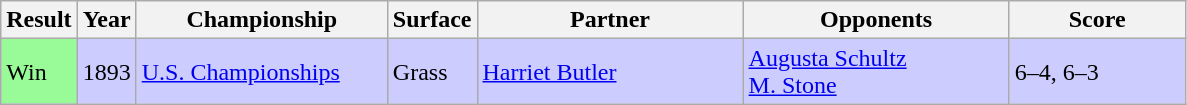<table class="sortable wikitable">
<tr>
<th style="width:40px">Result</th>
<th style="width:30px">Year</th>
<th style="width:160px">Championship</th>
<th style="width:50px">Surface</th>
<th style="width:170px">Partner</th>
<th style="width:170px">Opponents</th>
<th style="width:110px" class="unsortable">Score</th>
</tr>
<tr style="background:#ccf;">
<td style="background:#98fb98;">Win</td>
<td>1893</td>
<td><a href='#'>U.S. Championships</a></td>
<td>Grass</td>
<td> <a href='#'>Harriet Butler</a></td>
<td> <a href='#'>Augusta Schultz</a><br> <a href='#'>M. Stone</a></td>
<td>6–4, 6–3</td>
</tr>
</table>
